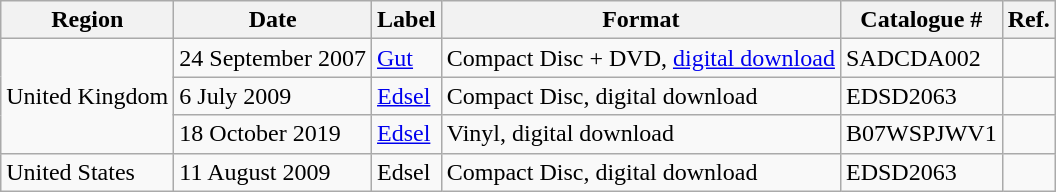<table class="wikitable">
<tr>
<th>Region</th>
<th>Date</th>
<th>Label</th>
<th>Format</th>
<th>Catalogue #</th>
<th>Ref.</th>
</tr>
<tr>
<td rowspan="3">United Kingdom</td>
<td>24 September 2007</td>
<td><a href='#'>Gut</a></td>
<td>Compact Disc + DVD, <a href='#'>digital download</a></td>
<td>SADCDA002</td>
<td></td>
</tr>
<tr>
<td>6 July 2009</td>
<td><a href='#'>Edsel</a></td>
<td>Compact Disc, digital download</td>
<td>EDSD2063</td>
<td></td>
</tr>
<tr>
<td>18 October 2019</td>
<td><a href='#'>Edsel</a></td>
<td>Vinyl, digital download</td>
<td>B07WSPJWV1</td>
<td></td>
</tr>
<tr>
<td>United States</td>
<td>11 August 2009</td>
<td>Edsel</td>
<td>Compact Disc, digital download</td>
<td>EDSD2063</td>
<td></td>
</tr>
</table>
